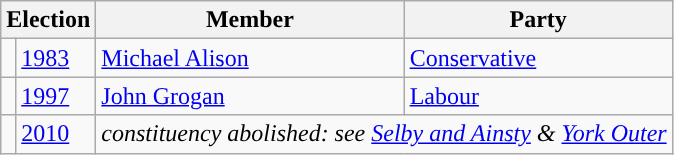<table class="wikitable">
<tr>
<th colspan="2">Election</th>
<th>Member</th>
<th>Party</th>
</tr>
<tr>
<td style="color:inherit;background-color: "></td>
<td><a href='#'>1983</a></td>
<td><a href='#'>Michael Alison</a></td>
<td><a href='#'>Conservative</a></td>
</tr>
<tr>
<td style="color:inherit;background-color: "></td>
<td><a href='#'>1997</a></td>
<td><a href='#'>John Grogan</a></td>
<td><a href='#'>Labour</a></td>
</tr>
<tr>
<td></td>
<td><a href='#'>2010</a></td>
<td colspan="2"><em>constituency abolished: see <a href='#'>Selby and Ainsty</a> & <a href='#'>York Outer</a></em></td>
</tr>
</table>
